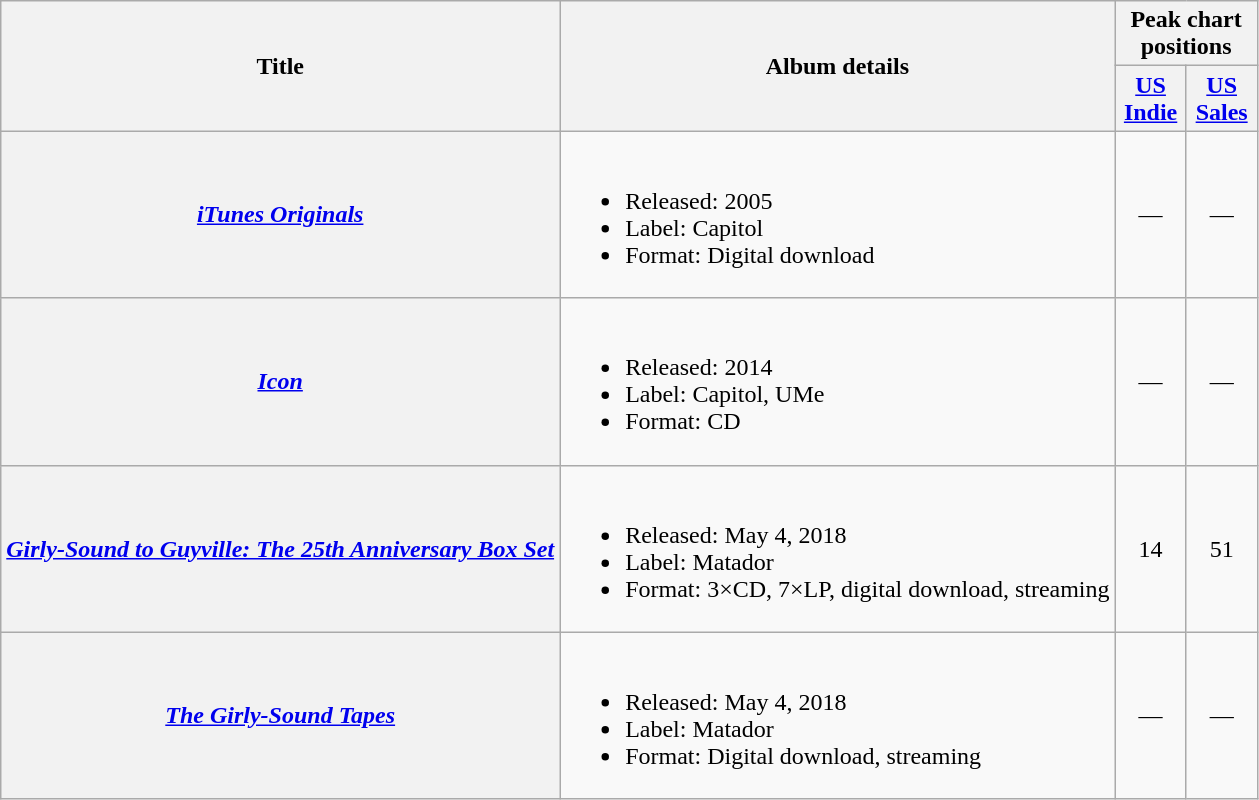<table class="wikitable plainrowheaders">
<tr>
<th scope="col" rowspan="2">Title</th>
<th scope="col" rowspan="2">Album details</th>
<th scope="col" colspan="2">Peak chart positions</th>
</tr>
<tr>
<th style="text-align:center; width:40px;"><a href='#'>US<br>Indie</a><br></th>
<th style="text-align:center; width:40px;"><a href='#'>US<br>Sales</a><br></th>
</tr>
<tr>
<th scope="row"><em><a href='#'>iTunes Originals</a></em></th>
<td><br><ul><li>Released: 2005</li><li>Label: Capitol</li><li>Format: Digital download</li></ul></td>
<td align=center>—</td>
<td align=center>—</td>
</tr>
<tr>
<th scope="row"><em><a href='#'>Icon</a></em></th>
<td><br><ul><li>Released: 2014</li><li>Label: Capitol, UMe</li><li>Format: CD</li></ul></td>
<td align=center>—</td>
<td align=center>—</td>
</tr>
<tr>
<th scope="row"><em><a href='#'>Girly-Sound to Guyville: The 25th Anniversary Box Set</a></em></th>
<td><br><ul><li>Released: May 4, 2018</li><li>Label: Matador</li><li>Format: 3×CD, 7×LP, digital download, streaming</li></ul></td>
<td align=center>14</td>
<td align=center>51</td>
</tr>
<tr>
<th scope="row"><em><a href='#'>The Girly-Sound Tapes</a></em></th>
<td><br><ul><li>Released: May 4, 2018</li><li>Label: Matador</li><li>Format: Digital download, streaming</li></ul></td>
<td align=center>—</td>
<td align=center>—</td>
</tr>
</table>
